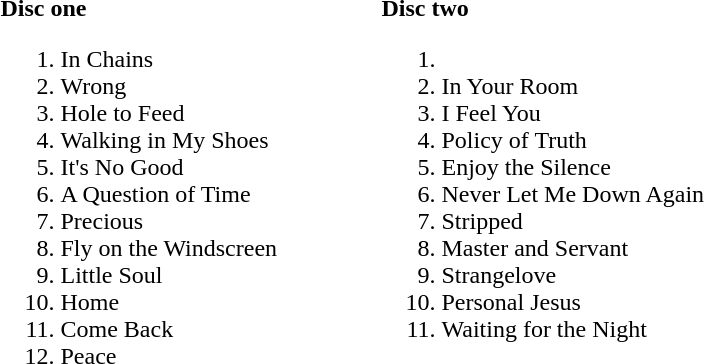<table>
<tr>
<td width=250 valign=top><br><strong>Disc one</strong><ol><li>In Chains</li><li>Wrong</li><li>Hole to Feed</li><li>Walking in My Shoes</li><li>It's No Good</li><li>A Question of Time</li><li>Precious</li><li>Fly on the Windscreen</li><li>Little Soul</li><li>Home</li><li>Come Back</li><li>Peace</li></ol></td>
<td width=250 valign=top><br><strong>Disc two</strong><ol><li><li>In Your Room</li><li>I Feel You</li><li>Policy of Truth</li><li>Enjoy the Silence</li><li>Never Let Me Down Again</li><li>Stripped</li><li>Master and Servant</li><li>Strangelove</li><li>Personal Jesus</li><li>Waiting for the Night</li></ol></td>
</tr>
</table>
